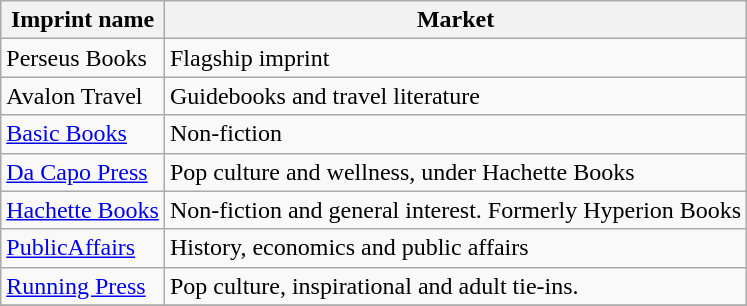<table class="wikitable">
<tr>
<th>Imprint name</th>
<th>Market</th>
</tr>
<tr>
<td>Perseus Books</td>
<td>Flagship imprint</td>
</tr>
<tr>
<td>Avalon Travel</td>
<td>Guidebooks and travel literature</td>
</tr>
<tr>
<td><a href='#'>Basic Books</a></td>
<td>Non-fiction</td>
</tr>
<tr>
<td><a href='#'>Da Capo Press</a></td>
<td>Pop culture and wellness, under Hachette Books</td>
</tr>
<tr>
<td><a href='#'>Hachette Books</a></td>
<td>Non-fiction and general interest. Formerly Hyperion Books</td>
</tr>
<tr>
<td><a href='#'>PublicAffairs</a></td>
<td>History, economics and public affairs</td>
</tr>
<tr>
<td><a href='#'>Running Press</a></td>
<td>Pop culture, inspirational and adult tie-ins.</td>
</tr>
<tr>
</tr>
</table>
